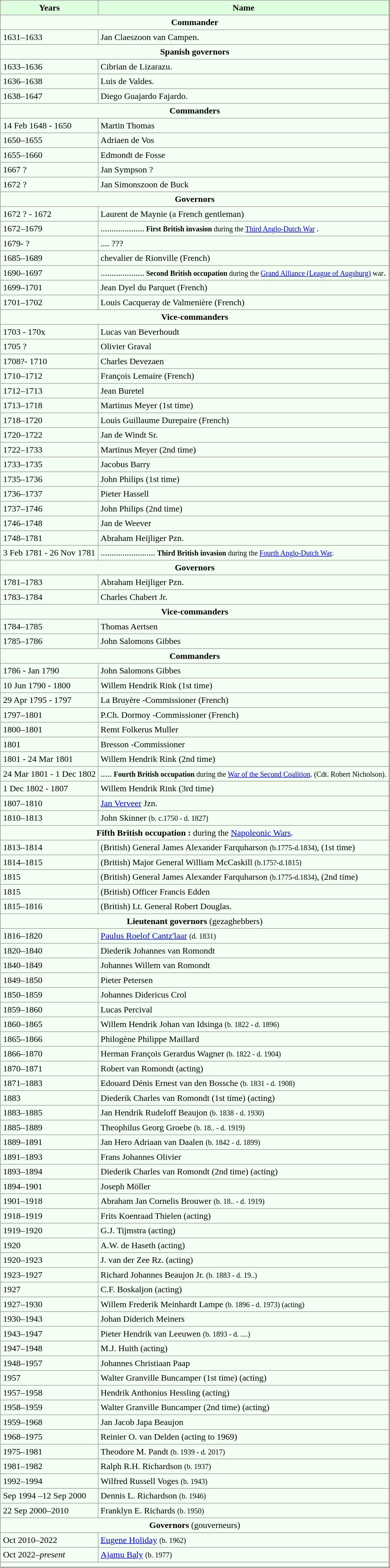<table align="center" rules="all" cellspacing="0" cellpadding="4" style="border: 1px solid #999; border-right: 2px solid #999; border-bottom: 2px solid #999; background: #f3fff3;">
<tr style="background:#ddffdd">
<th>Years</th>
<th>Name</th>
</tr>
<tr>
<td colspan="2" align="center"><strong>Commander</strong></td>
</tr>
<tr>
<td>1631–1633</td>
<td>Jan Claeszoon van Campen.</td>
</tr>
<tr>
<td colspan="2" align="center"><strong>Spanish governors</strong></td>
</tr>
<tr>
<td>1633–1636</td>
<td>Cibrian de Lizarazu.</td>
</tr>
<tr>
<td>1636–1638</td>
<td>Luis de Valdes.</td>
</tr>
<tr>
<td>1638–1647</td>
<td>Diego Guajardo Fajardo.</td>
</tr>
<tr>
<td colspan="2" align="center"><strong>Commanders</strong></td>
</tr>
<tr>
<td>14 Feb 1648 - 1650</td>
<td>Martin Thomas</td>
</tr>
<tr>
<td>1650–1655</td>
<td>Adriaen de Vos</td>
</tr>
<tr>
<td>1655–1660</td>
<td>Edmondt de Fosse</td>
</tr>
<tr>
<td>1667 ?</td>
<td>Jan Sympson ?</td>
</tr>
<tr>
<td>1672 ?</td>
<td>Jan Simonszoon de Buck</td>
</tr>
<tr>
<td colspan="2" align="center"><strong>Governors</strong></td>
</tr>
<tr>
<td>1672 ? - 1672</td>
<td>Laurent de Maynie  (a French gentleman)</td>
</tr>
<tr>
<td>1672–1679</td>
<td>....................<small> <strong>First British invasion</strong> during the <a href='#'>Third Anglo-Dutch War</a> </small>.</td>
</tr>
<tr>
<td>1679- ?</td>
<td>.... ???</td>
</tr>
<tr>
<td>1685–1689</td>
<td>chevalier de Rionville (French)</td>
</tr>
<tr>
<td>1690–1697</td>
<td>....................<small> <strong>Second British occupation</strong> during the <a href='#'>Grand Alliance (League of Augsburg)</a> war</small>.</td>
</tr>
<tr>
<td>1699–1701</td>
<td>Jean Dyel du Parquet  (French)</td>
</tr>
<tr>
<td>1701–1702</td>
<td>Louis Cacqueray de Valmenière  (French)</td>
</tr>
<tr>
<td colspan="2" align="center"><strong>Vice-commanders</strong></td>
</tr>
<tr>
<td>1703 - 170x</td>
<td>Lucas van Beverhoudt</td>
</tr>
<tr>
<td>1705 ?</td>
<td>Olivier Graval</td>
</tr>
<tr>
<td>1708?- 1710</td>
<td>Charles Devezaen</td>
</tr>
<tr>
<td>1710–1712</td>
<td>François Lemaire  (French)</td>
</tr>
<tr>
<td>1712–1713</td>
<td>Jean Buretel</td>
</tr>
<tr>
<td>1713–1718</td>
<td>Martinus Meyer (1st time)</td>
</tr>
<tr>
<td>1718–1720</td>
<td>Louis Guillaume Durepaire  (French)</td>
</tr>
<tr>
<td>1720–1722</td>
<td>Jan de Windt Sr.</td>
</tr>
<tr>
<td>1722–1733</td>
<td>Martinus Meyer (2nd time)</td>
</tr>
<tr>
<td>1733–1735</td>
<td>Jacobus Barry</td>
</tr>
<tr>
<td>1735–1736</td>
<td>John Philips (1st time)</td>
</tr>
<tr>
<td>1736–1737</td>
<td>Pieter Hassell</td>
</tr>
<tr>
<td>1737–1746</td>
<td>John Philips (2nd time)</td>
</tr>
<tr>
<td>1746–1748</td>
<td>Jan de Weever</td>
</tr>
<tr>
<td>1748–1781</td>
<td>Abraham Heijliger Pzn.</td>
</tr>
<tr>
<td>3 Feb 1781 - 26 Nov 1781</td>
<td>.........................<small> <strong>Third British invasion</strong> during the <a href='#'>Fourth Anglo-Dutch War</a>.</small></td>
</tr>
<tr>
<td colspan="2" align="center"><strong>Governors</strong></td>
</tr>
<tr>
<td>1781–1783</td>
<td>Abraham Heijliger Pzn.</td>
</tr>
<tr>
<td>1783–1784</td>
<td>Charles Chabert Jr.</td>
</tr>
<tr>
<td colspan="2" align="center"><strong>Vice-commanders </strong></td>
</tr>
<tr>
<td>1784–1785</td>
<td>Thomas Aertsen</td>
</tr>
<tr>
<td>1785–1786</td>
<td>John Salomons Gibbes</td>
</tr>
<tr>
<td colspan="2" align="center"><strong>Commanders </strong></td>
</tr>
<tr>
<td>1786 - Jan 1790</td>
<td>John Salomons Gibbes</td>
</tr>
<tr>
<td>10 Jun 1790 - 1800</td>
<td>Willem Hendrik Rink (1st time)</td>
</tr>
<tr>
<td>29 Apr 1795 - 1797</td>
<td>La Bruyère -Commissioner  (French)</td>
</tr>
<tr>
<td>1797–1801</td>
<td>P.Ch. Dormoy -Commissioner (French)</td>
</tr>
<tr>
<td>1800–1801</td>
<td>Remt Folkerus Muller</td>
</tr>
<tr>
<td>1801</td>
<td>Bresson -Commissioner</td>
</tr>
<tr>
<td>1801 - 24 Mar 1801</td>
<td>Willem Hendrik Rink (2nd time)</td>
</tr>
<tr>
<td>24 Mar 1801 -  1 Dec 1802</td>
<td>..... <small><strong>Fourth British occupation</strong> during the <a href='#'>War of the Second Coalition</a>. (Cdt. Robert Nicholson).</small></td>
</tr>
<tr>
<td>1 Dec 1802 - 1807</td>
<td>Willem Hendrik Rink (3rd time)</td>
</tr>
<tr>
<td>1807–1810</td>
<td><a href='#'>Jan Verveer</a> Jzn.</td>
</tr>
<tr>
<td>1810–1813</td>
<td>John Skinner <small>(b. c.1750 - d. 1827)</small></td>
</tr>
<tr>
<td colspan="2" align="center"><strong>Fifth British occupation :</strong> during the <a href='#'>Napoleonic Wars</a>.</td>
</tr>
<tr>
<td>1813–1814</td>
<td>(British) General James Alexander Farquharson <small>(b.1775-d.1834)</small>, (1st time)</td>
</tr>
<tr>
<td>1814–1815</td>
<td>(British) Major General William McCaskill <small>(b.175?-d.1815)</small></td>
</tr>
<tr>
<td>1815</td>
<td>(British) General James Alexander Farquharson <small>(b.1775-d.1834)</small>, (2nd time)</td>
</tr>
<tr>
<td>1815</td>
<td>(British) Officer Francis Edden</td>
</tr>
<tr>
<td>1815–1816</td>
<td>(British) Lt. General Robert Douglas.</td>
</tr>
<tr>
<td colspan="2" align="center"><strong>Lieutenant governors</strong> (gezaghebbers)</td>
</tr>
<tr>
<td>1816–1820</td>
<td><a href='#'>Paulus Roelof Cantz'laar</a> <small>(d. 1831)</small></td>
</tr>
<tr>
<td>1820–1840</td>
<td>Diederik Johannes van Romondt</td>
</tr>
<tr>
<td>1840–1849</td>
<td>Johannes Willem van Romondt</td>
</tr>
<tr>
<td>1849–1850</td>
<td>Pieter Petersen</td>
</tr>
<tr>
<td>1850–1859</td>
<td>Johannes Didericus Crol</td>
</tr>
<tr>
<td>1859–1860</td>
<td>Lucas Percival</td>
</tr>
<tr>
<td>1860–1865</td>
<td>Willem Hendrik Johan van Idsinga  <small>(b. 1822 - d. 1896)</small></td>
</tr>
<tr>
<td>1865–1866</td>
<td>Philogène Philippe Maillard</td>
</tr>
<tr>
<td>1866–1870</td>
<td>Herman François Gerardus Wagner <small>(b. 1822 - d. 1904)</small></td>
</tr>
<tr>
<td>1870–1871</td>
<td>Robert van Romondt (acting)</td>
</tr>
<tr>
<td>1871–1883</td>
<td>Edouard Dénis Ernest van den Bossche <small>(b. 1831 - d. 1908)</small></td>
</tr>
<tr>
<td>1883</td>
<td>Diederik Charles van Romondt (1st time) (acting)</td>
</tr>
<tr>
<td>1883–1885</td>
<td>Jan Hendrik Rudeloff Beaujon <small>(b. 1838 - d. 1930)</small></td>
</tr>
<tr>
<td>1885–1889</td>
<td>Theophilus Georg Groebe <small>(b. 18.. - d. 1919)</small></td>
</tr>
<tr>
<td>1889–1891</td>
<td>Jan Hero Adriaan van Daalen <small>(b. 1842 - d. 1899)</small></td>
</tr>
<tr>
<td>1891–1893</td>
<td>Frans Johannes Olivier</td>
</tr>
<tr>
<td>1893–1894</td>
<td>Diederik Charles van Romondt (2nd time) (acting)</td>
</tr>
<tr>
<td>1894–1901</td>
<td>Joseph Möller</td>
</tr>
<tr>
<td>1901–1918</td>
<td>Abraham Jan Cornelis Brouwer <small>(b. 18.. - d. 1919)</small></td>
</tr>
<tr>
<td>1918–1919</td>
<td>Frits Koenraad Thielen (acting)</td>
</tr>
<tr>
<td>1919–1920</td>
<td>G.J. Tijmstra (acting)</td>
</tr>
<tr>
<td>1920</td>
<td>A.W. de Haseth (acting)</td>
</tr>
<tr>
<td>1920–1923</td>
<td>J. van der Zee Rz. (acting)</td>
</tr>
<tr>
<td>1923–1927</td>
<td>Richard Johannes Beaujon Jr. <small>(b. 1883 - d. 19..)</small></td>
</tr>
<tr>
<td>1927</td>
<td>C.F. Boskaljon (acting)</td>
</tr>
<tr>
<td>1927–1930</td>
<td>Willem Frederik Meinhardt Lampe <small>(b. 1896 - d. 1973) (acting)</small></td>
</tr>
<tr>
<td>1930–1943</td>
<td>Johan Diderich Meiners</td>
</tr>
<tr>
<td>1943–1947</td>
<td>Pieter Hendrik van Leeuwen <small>(b. 1893 - d. ....)</small></td>
</tr>
<tr>
<td>1947–1948</td>
<td>M.J. Huith (acting)</td>
</tr>
<tr>
<td>1948–1957</td>
<td>Johannes Christiaan Paap</td>
</tr>
<tr>
<td>1957</td>
<td>Walter Granville Buncamper (1st time) (acting)</td>
</tr>
<tr>
<td>1957–1958</td>
<td>Hendrik Anthonius Hessling (acting)</td>
</tr>
<tr>
<td>1958–1959</td>
<td>Walter Granville Buncamper (2nd time) (acting)</td>
</tr>
<tr>
<td>1959–1968</td>
<td>Jan Jacob Japa Beaujon</td>
</tr>
<tr>
<td>1968–1975</td>
<td>Reinier O. van Delden (acting to 1969)</td>
</tr>
<tr>
<td>1975–1981</td>
<td>Theodore M. Pandt <small>(b. 1939 - d. 2017)</small></td>
</tr>
<tr>
<td>1981–1982</td>
<td>Ralph R.H. Richardson <small>(b. 1937)</small></td>
</tr>
<tr>
<td>1992–1994</td>
<td>Wilfred Russell Voges <small>(b. 1943)</small></td>
</tr>
<tr>
<td>Sep 1994 –12 Sep 2000</td>
<td>Dennis L. Richardson <small>(b. 1946)</small></td>
</tr>
<tr>
<td>22 Sep 2000–2010</td>
<td>Franklyn E. Richards <small>(b. 1950)</small></td>
</tr>
<tr>
<td colspan="2" align="center"><strong>Governors</strong> (gouverneurs)</td>
</tr>
<tr>
<td>Oct 2010–2022</td>
<td><a href='#'>Eugene Holiday</a> <small>(b. 1962)</small></td>
</tr>
<tr>
<td>Oct 2022–<em>present</em></td>
<td><a href='#'>Ajamu Baly</a> <small>(b. 1977)</small></td>
</tr>
<tr>
<td colspan="2" align="center"></td>
</tr>
</table>
